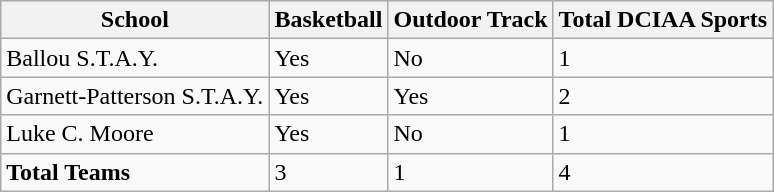<table class="wikitable sortable">
<tr>
<th>School</th>
<th>Basketball</th>
<th>Outdoor Track</th>
<th>Total DCIAA Sports</th>
</tr>
<tr>
<td>Ballou S.T.A.Y.</td>
<td>Yes</td>
<td>No</td>
<td>1</td>
</tr>
<tr>
<td>Garnett-Patterson S.T.A.Y.</td>
<td>Yes</td>
<td>Yes</td>
<td>2</td>
</tr>
<tr>
<td>Luke C. Moore</td>
<td>Yes</td>
<td>No</td>
<td>1</td>
</tr>
<tr>
<td><strong>Total Teams</strong></td>
<td>3</td>
<td>1</td>
<td>4</td>
</tr>
</table>
